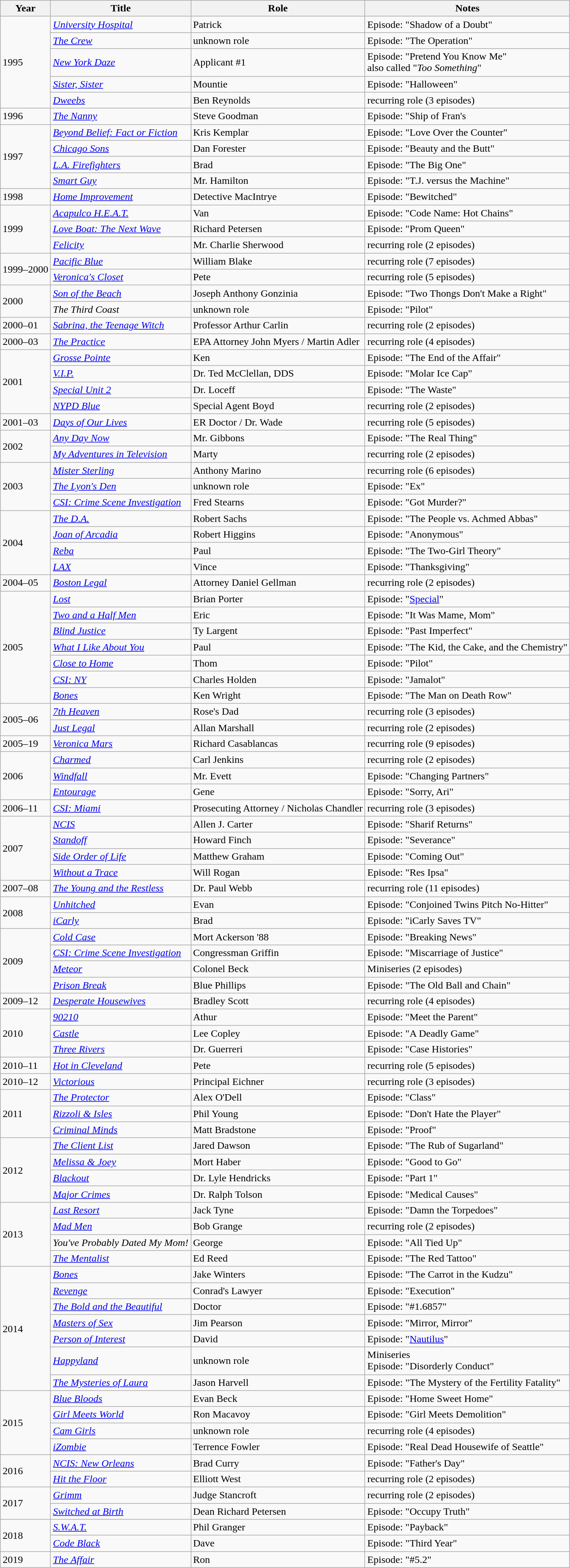<table class="wikitable">
<tr>
<th>Year</th>
<th>Title</th>
<th>Role</th>
<th>Notes</th>
</tr>
<tr>
<td rowspan="5">1995</td>
<td><em><a href='#'>University Hospital</a></em></td>
<td>Patrick</td>
<td>Episode: "Shadow of a Doubt"</td>
</tr>
<tr>
<td><em><a href='#'>The Crew</a></em></td>
<td>unknown role</td>
<td>Episode: "The Operation"</td>
</tr>
<tr>
<td><em><a href='#'>New York Daze</a></em></td>
<td>Applicant #1</td>
<td>Episode: "Pretend You Know Me"<br>also called "<em>Too Something</em>"</td>
</tr>
<tr>
<td><em><a href='#'>Sister, Sister</a></em></td>
<td>Mountie</td>
<td>Episode: "Halloween"</td>
</tr>
<tr>
<td><em><a href='#'>Dweebs</a></em></td>
<td>Ben Reynolds</td>
<td>recurring role (3 episodes)</td>
</tr>
<tr>
<td>1996</td>
<td><em><a href='#'>The Nanny</a></em></td>
<td>Steve Goodman</td>
<td>Episode: "Ship of Fran's</td>
</tr>
<tr>
<td rowspan="4">1997</td>
<td><em><a href='#'>Beyond Belief: Fact or Fiction</a></em></td>
<td>Kris Kemplar</td>
<td>Episode: "Love Over the Counter"</td>
</tr>
<tr>
<td><em><a href='#'>Chicago Sons</a></em></td>
<td>Dan Forester</td>
<td>Episode: "Beauty and the Butt"</td>
</tr>
<tr>
<td><em><a href='#'>L.A. Firefighters</a></em></td>
<td>Brad</td>
<td>Episode: "The Big One"</td>
</tr>
<tr>
<td><em><a href='#'>Smart Guy</a></em></td>
<td>Mr. Hamilton</td>
<td>Episode: "T.J. versus the Machine"</td>
</tr>
<tr>
<td>1998</td>
<td><em><a href='#'>Home Improvement</a></em></td>
<td>Detective MacIntrye</td>
<td>Episode: "Bewitched"</td>
</tr>
<tr>
<td rowspan="3">1999</td>
<td><em><a href='#'>Acapulco H.E.A.T.</a></em></td>
<td>Van</td>
<td>Episode: "Code Name: Hot Chains"</td>
</tr>
<tr>
<td><em><a href='#'>Love Boat: The Next Wave</a></em></td>
<td>Richard Petersen</td>
<td>Episode: "Prom Queen"</td>
</tr>
<tr>
<td><em><a href='#'>Felicity</a></em></td>
<td>Mr. Charlie Sherwood</td>
<td>recurring role (2 episodes)</td>
</tr>
<tr>
<td rowspan="2">1999–2000</td>
<td><em><a href='#'>Pacific Blue</a></em></td>
<td>William Blake</td>
<td>recurring role (7 episodes)</td>
</tr>
<tr>
<td><em><a href='#'>Veronica's Closet</a></em></td>
<td>Pete</td>
<td>recurring role (5 episodes)</td>
</tr>
<tr>
<td rowspan="2">2000</td>
<td><em><a href='#'>Son of the Beach</a></em></td>
<td>Joseph Anthony Gonzinia</td>
<td>Episode: "Two Thongs Don't Make a Right"</td>
</tr>
<tr>
<td><em>The Third Coast</em></td>
<td>unknown role</td>
<td>Episode: "Pilot"</td>
</tr>
<tr>
<td>2000–01</td>
<td><em><a href='#'>Sabrina, the Teenage Witch</a></em></td>
<td>Professor Arthur Carlin</td>
<td>recurring role (2 episodes)</td>
</tr>
<tr>
<td>2000–03</td>
<td><em><a href='#'>The Practice</a></em></td>
<td>EPA Attorney John Myers / Martin Adler</td>
<td>recurring role (4 episodes)</td>
</tr>
<tr>
<td rowspan="4">2001</td>
<td><em><a href='#'>Grosse Pointe</a></em></td>
<td>Ken</td>
<td>Episode: "The End of the Affair"</td>
</tr>
<tr>
<td><em><a href='#'>V.I.P.</a></em></td>
<td>Dr. Ted McClellan, DDS</td>
<td>Episode: "Molar Ice Cap"</td>
</tr>
<tr>
<td><em><a href='#'>Special Unit 2</a></em></td>
<td>Dr. Loceff</td>
<td>Episode: "The Waste"</td>
</tr>
<tr>
<td><em><a href='#'>NYPD Blue</a></em></td>
<td>Special Agent Boyd</td>
<td>recurring role (2 episodes)</td>
</tr>
<tr>
<td>2001–03</td>
<td><em><a href='#'>Days of Our Lives</a></em></td>
<td>ER Doctor / Dr. Wade</td>
<td>recurring role (5 episodes)</td>
</tr>
<tr>
<td rowspan="2">2002</td>
<td><em><a href='#'>Any Day Now</a></em></td>
<td>Mr. Gibbons</td>
<td>Episode: "The Real Thing"</td>
</tr>
<tr>
<td><em><a href='#'>My Adventures in Television</a></em></td>
<td>Marty</td>
<td>recurring role (2 episodes)</td>
</tr>
<tr>
<td rowspan="3">2003</td>
<td><em><a href='#'>Mister Sterling</a></em></td>
<td>Anthony Marino</td>
<td>recurring role (6 episodes)</td>
</tr>
<tr>
<td><em><a href='#'>The Lyon's Den</a></em></td>
<td>unknown role</td>
<td>Episode: "Ex"</td>
</tr>
<tr>
<td><em><a href='#'>CSI: Crime Scene Investigation</a></em></td>
<td>Fred Stearns</td>
<td>Episode: "Got Murder?"</td>
</tr>
<tr>
<td rowspan="4">2004</td>
<td><em><a href='#'>The D.A.</a></em></td>
<td>Robert Sachs</td>
<td>Episode: "The People vs. Achmed Abbas"</td>
</tr>
<tr>
<td><em><a href='#'>Joan of Arcadia</a></em></td>
<td>Robert Higgins</td>
<td>Episode: "Anonymous"</td>
</tr>
<tr>
<td><em><a href='#'>Reba</a></em></td>
<td>Paul</td>
<td>Episode: "The Two-Girl Theory"</td>
</tr>
<tr>
<td><em><a href='#'>LAX</a></em></td>
<td>Vince</td>
<td>Episode: "Thanksgiving"</td>
</tr>
<tr>
<td>2004–05</td>
<td><em><a href='#'>Boston Legal</a></em></td>
<td>Attorney Daniel Gellman</td>
<td>recurring role (2 episodes)</td>
</tr>
<tr>
<td rowspan="7">2005</td>
<td><em><a href='#'>Lost</a></em></td>
<td>Brian Porter</td>
<td>Episode: "<a href='#'>Special</a>"</td>
</tr>
<tr>
<td><em><a href='#'>Two and a Half Men</a></em></td>
<td>Eric</td>
<td>Episode: "It Was Mame, Mom"</td>
</tr>
<tr>
<td><em><a href='#'>Blind Justice</a></em></td>
<td>Ty Largent</td>
<td>Episode: "Past Imperfect"</td>
</tr>
<tr>
<td><em><a href='#'>What I Like About You</a></em></td>
<td>Paul</td>
<td>Episode: "The Kid, the Cake, and the Chemistry"</td>
</tr>
<tr>
<td><em><a href='#'>Close to Home</a></em></td>
<td>Thom</td>
<td>Episode: "Pilot"</td>
</tr>
<tr>
<td><em><a href='#'>CSI: NY</a></em></td>
<td>Charles Holden</td>
<td>Episode: "Jamalot"</td>
</tr>
<tr>
<td><em><a href='#'>Bones</a></em></td>
<td>Ken Wright</td>
<td>Episode: "The Man on Death Row"</td>
</tr>
<tr>
<td rowspan="2">2005–06</td>
<td><em><a href='#'>7th Heaven</a></em></td>
<td>Rose's Dad</td>
<td>recurring role (3 episodes)</td>
</tr>
<tr>
<td><em><a href='#'>Just Legal</a></em></td>
<td>Allan Marshall</td>
<td>recurring role (2 episodes)</td>
</tr>
<tr>
<td>2005–19</td>
<td><em><a href='#'>Veronica Mars</a></em></td>
<td>Richard Casablancas</td>
<td>recurring role (9 episodes)</td>
</tr>
<tr>
<td rowspan="3">2006</td>
<td><em><a href='#'>Charmed</a></em></td>
<td>Carl Jenkins</td>
<td>recurring role (2 episodes)</td>
</tr>
<tr>
<td><em><a href='#'>Windfall</a></em></td>
<td>Mr. Evett</td>
<td>Episode: "Changing Partners"</td>
</tr>
<tr>
<td><em><a href='#'>Entourage</a></em></td>
<td>Gene</td>
<td>Episode: "Sorry, Ari"</td>
</tr>
<tr>
<td>2006–11</td>
<td><em><a href='#'>CSI: Miami</a></em></td>
<td>Prosecuting Attorney / Nicholas Chandler</td>
<td>recurring role (3 episodes)</td>
</tr>
<tr>
<td rowspan="4">2007</td>
<td><em><a href='#'>NCIS</a></em></td>
<td>Allen J. Carter</td>
<td>Episode: "Sharif Returns"</td>
</tr>
<tr>
<td><em><a href='#'>Standoff</a></em></td>
<td>Howard Finch</td>
<td>Episode: "Severance"</td>
</tr>
<tr>
<td><em><a href='#'>Side Order of Life</a></em></td>
<td>Matthew Graham</td>
<td>Episode: "Coming Out"</td>
</tr>
<tr>
<td><em><a href='#'>Without a Trace</a></em></td>
<td>Will Rogan</td>
<td>Episode: "Res Ipsa"</td>
</tr>
<tr>
<td>2007–08</td>
<td><em><a href='#'>The Young and the Restless</a></em></td>
<td>Dr. Paul Webb</td>
<td>recurring role (11 episodes)</td>
</tr>
<tr>
<td rowspan="2">2008</td>
<td><em><a href='#'>Unhitched</a></em></td>
<td>Evan</td>
<td>Episode: "Conjoined Twins Pitch No-Hitter"</td>
</tr>
<tr>
<td><em><a href='#'>iCarly</a></em></td>
<td>Brad</td>
<td>Episode: "iCarly Saves TV"</td>
</tr>
<tr>
<td rowspan="4">2009</td>
<td><em><a href='#'>Cold Case</a></em></td>
<td>Mort Ackerson '88</td>
<td>Episode: "Breaking News"</td>
</tr>
<tr>
<td><em><a href='#'>CSI: Crime Scene Investigation</a></em></td>
<td>Congressman Griffin</td>
<td>Episode: "Miscarriage of Justice"</td>
</tr>
<tr>
<td><em><a href='#'>Meteor</a></em></td>
<td>Colonel Beck</td>
<td>Miniseries (2 episodes)</td>
</tr>
<tr>
<td><em><a href='#'>Prison Break</a></em></td>
<td>Blue Phillips</td>
<td>Episode: "The Old Ball and Chain"</td>
</tr>
<tr>
<td>2009–12</td>
<td><em><a href='#'>Desperate Housewives</a></em></td>
<td>Bradley Scott</td>
<td>recurring role (4 episodes)</td>
</tr>
<tr>
<td rowspan="3">2010</td>
<td><em><a href='#'>90210</a></em></td>
<td>Athur</td>
<td>Episode: "Meet the Parent"</td>
</tr>
<tr>
<td><em><a href='#'>Castle</a></em></td>
<td>Lee Copley</td>
<td>Episode: "A Deadly Game"</td>
</tr>
<tr>
<td><em><a href='#'>Three Rivers</a></em></td>
<td>Dr. Guerreri</td>
<td>Episode: "Case Histories"</td>
</tr>
<tr>
<td>2010–11</td>
<td><em><a href='#'>Hot in Cleveland</a></em></td>
<td>Pete</td>
<td>recurring role (5 episodes)</td>
</tr>
<tr>
<td>2010–12</td>
<td><em><a href='#'>Victorious</a></em></td>
<td>Principal Eichner</td>
<td>recurring role (3 episodes)</td>
</tr>
<tr>
<td rowspan="3">2011</td>
<td><em><a href='#'>The Protector</a></em></td>
<td>Alex O'Dell</td>
<td>Episode: "Class"</td>
</tr>
<tr>
<td><em><a href='#'>Rizzoli & Isles</a></em></td>
<td>Phil Young</td>
<td>Episode: "Don't Hate the Player"</td>
</tr>
<tr>
<td><em><a href='#'>Criminal Minds</a></em></td>
<td>Matt Bradstone</td>
<td>Episode: "Proof"</td>
</tr>
<tr>
<td rowspan="4">2012</td>
<td><em><a href='#'>The Client List</a></em></td>
<td>Jared Dawson</td>
<td>Episode: "The Rub of Sugarland"</td>
</tr>
<tr>
<td><em><a href='#'>Melissa & Joey</a></em></td>
<td>Mort Haber</td>
<td>Episode: "Good to Go"</td>
</tr>
<tr>
<td><em><a href='#'>Blackout</a></em></td>
<td>Dr. Lyle Hendricks</td>
<td>Episode: "Part 1"</td>
</tr>
<tr>
<td><em><a href='#'>Major Crimes</a></em></td>
<td>Dr. Ralph Tolson</td>
<td>Episode: "Medical Causes"</td>
</tr>
<tr>
<td rowspan="4">2013</td>
<td><em><a href='#'>Last Resort</a></em></td>
<td>Jack Tyne</td>
<td>Episode: "Damn the Torpedoes"</td>
</tr>
<tr>
<td><em><a href='#'>Mad Men</a></em></td>
<td>Bob Grange</td>
<td>recurring role (2 episodes)</td>
</tr>
<tr>
<td><em>You've Probably Dated My Mom!</em></td>
<td>George</td>
<td>Episode: "All Tied Up"</td>
</tr>
<tr>
<td><em><a href='#'>The Mentalist</a></em></td>
<td>Ed Reed</td>
<td>Episode: "The Red Tattoo"</td>
</tr>
<tr>
<td rowspan="7">2014</td>
<td><em><a href='#'>Bones</a></em></td>
<td>Jake Winters</td>
<td>Episode: "The Carrot in the Kudzu"</td>
</tr>
<tr>
<td><em><a href='#'>Revenge</a></em></td>
<td>Conrad's Lawyer</td>
<td>Episode: "Execution"</td>
</tr>
<tr>
<td><em><a href='#'>The Bold and the Beautiful</a></em></td>
<td>Doctor</td>
<td>Episode: "#1.6857"</td>
</tr>
<tr>
<td><em><a href='#'>Masters of Sex</a></em></td>
<td>Jim Pearson</td>
<td>Episode: "Mirror, Mirror"</td>
</tr>
<tr>
<td><em><a href='#'>Person of Interest</a></em></td>
<td>David</td>
<td>Episode: "<a href='#'>Nautilus</a>"</td>
</tr>
<tr>
<td><em><a href='#'>Happyland</a></em></td>
<td>unknown role</td>
<td>Miniseries<br>Episode: "Disorderly Conduct"</td>
</tr>
<tr>
<td><em><a href='#'>The Mysteries of Laura</a></em></td>
<td>Jason Harvell</td>
<td>Episode: "The Mystery of the Fertility Fatality"</td>
</tr>
<tr>
<td rowspan="4">2015</td>
<td><em><a href='#'>Blue Bloods</a></em></td>
<td>Evan Beck</td>
<td>Episode: "Home Sweet Home"</td>
</tr>
<tr>
<td><em><a href='#'>Girl Meets World</a></em></td>
<td>Ron Macavoy</td>
<td>Episode: "Girl Meets Demolition"</td>
</tr>
<tr>
<td><em><a href='#'>Cam Girls</a></em></td>
<td>unknown role</td>
<td>recurring role (4 episodes)</td>
</tr>
<tr>
<td><em><a href='#'>iZombie</a></em></td>
<td>Terrence Fowler</td>
<td>Episode: "Real Dead Housewife of Seattle"</td>
</tr>
<tr>
<td rowspan="2">2016</td>
<td><em><a href='#'>NCIS: New Orleans</a></em></td>
<td>Brad Curry</td>
<td>Episode: "Father's Day"</td>
</tr>
<tr>
<td><em><a href='#'>Hit the Floor</a></em></td>
<td>Elliott West</td>
<td>recurring role (2 episodes)</td>
</tr>
<tr>
<td rowspan="2">2017</td>
<td><em><a href='#'>Grimm</a></em></td>
<td>Judge Stancroft</td>
<td>recurring role (2 episodes)</td>
</tr>
<tr>
<td><em><a href='#'>Switched at Birth</a></em></td>
<td>Dean Richard Petersen</td>
<td>Episode: "Occupy Truth"</td>
</tr>
<tr>
<td rowspan="2">2018</td>
<td><em><a href='#'>S.W.A.T.</a></em></td>
<td>Phil Granger</td>
<td>Episode: "Payback"</td>
</tr>
<tr>
<td><em><a href='#'>Code Black</a></em></td>
<td>Dave</td>
<td>Episode: "Third Year"</td>
</tr>
<tr>
<td>2019</td>
<td><em><a href='#'>The Affair</a></em></td>
<td>Ron</td>
<td>Episode: "#5.2"</td>
</tr>
</table>
